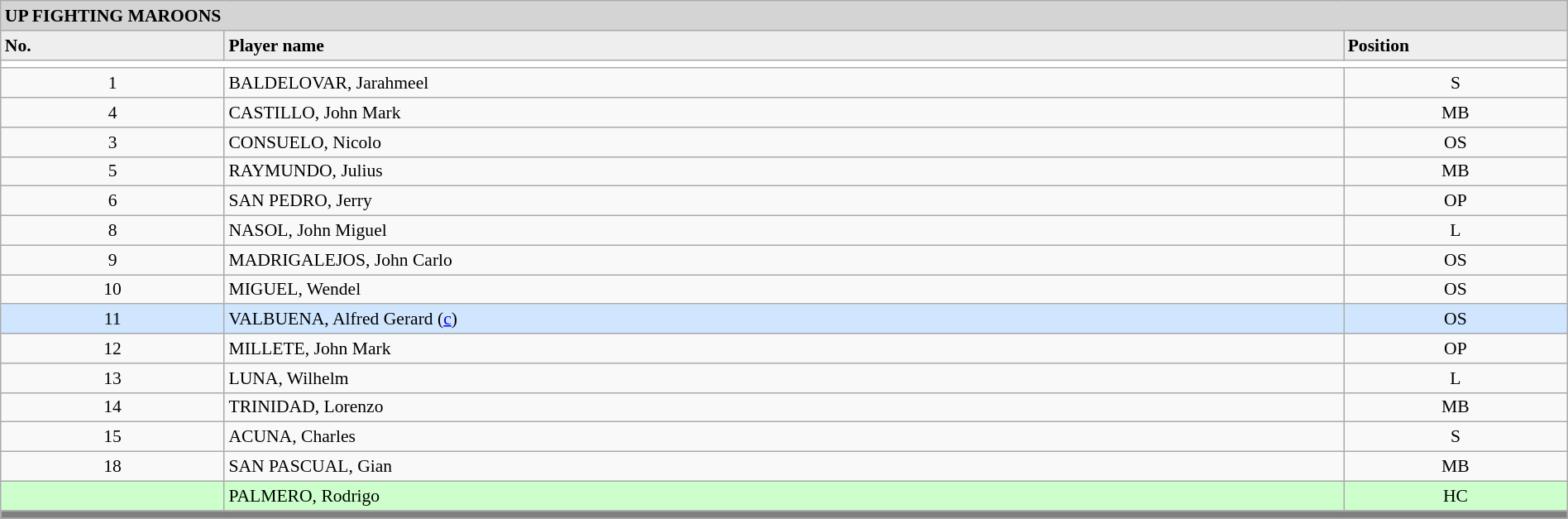<table class="wikitable collapsible collapsed" style="font-size:90%; width:100%;">
<tr>
<th style="background:#D4D4D4; text-align:left;" colspan=3> UP FIGHTING MAROONS</th>
</tr>
<tr style="background:#EEEEEE; font-weight:bold;">
<td width=10%>No.</td>
<td width=50%>Player name</td>
<td width=10%>Position</td>
</tr>
<tr style="background:#FFFFFF;">
<td colspan=3 align=center></td>
</tr>
<tr>
<td align=center>1</td>
<td>BALDELOVAR, Jarahmeel</td>
<td align=center>S</td>
</tr>
<tr>
<td align=center>4</td>
<td>CASTILLO, John Mark</td>
<td align=center>MB</td>
</tr>
<tr>
<td align=center>3</td>
<td>CONSUELO, Nicolo</td>
<td align=center>OS</td>
</tr>
<tr>
<td align=center>5</td>
<td>RAYMUNDO, Julius</td>
<td align=center>MB</td>
</tr>
<tr>
<td align=center>6</td>
<td>SAN PEDRO, Jerry</td>
<td align=center>OP</td>
</tr>
<tr>
<td align=center>8</td>
<td>NASOL, John Miguel</td>
<td align=center>L</td>
</tr>
<tr>
<td align=center>9</td>
<td>MADRIGALEJOS, John Carlo</td>
<td align=center>OS</td>
</tr>
<tr>
<td align=center>10</td>
<td>MIGUEL, Wendel</td>
<td align=center>OS</td>
</tr>
<tr bgcolor=#D0E6FF>
<td align=center>11</td>
<td>VALBUENA, Alfred Gerard (<a href='#'>c</a>)</td>
<td align=center>OS</td>
</tr>
<tr>
<td align=center>12</td>
<td>MILLETE, John Mark</td>
<td align=center>OP</td>
</tr>
<tr>
<td align=center>13</td>
<td>LUNA, Wilhelm</td>
<td align=center>L</td>
</tr>
<tr>
<td align=center>14</td>
<td>TRINIDAD, Lorenzo</td>
<td align=center>MB</td>
</tr>
<tr>
<td align=center>15</td>
<td>ACUNA, Charles</td>
<td align=center>S</td>
</tr>
<tr>
<td align=center>18</td>
<td>SAN PASCUAL, Gian</td>
<td align=center>MB</td>
</tr>
<tr bgcolor=#ccffcc>
<td align=center></td>
<td>PALMERO, Rodrigo</td>
<td align=center>HC</td>
</tr>
<tr>
<th style="background:gray;" colspan=3></th>
</tr>
<tr>
</tr>
</table>
